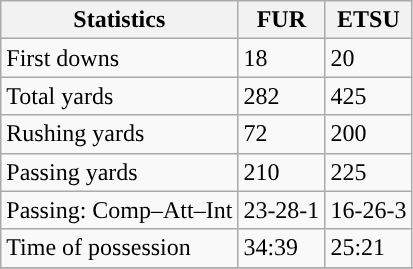<table class="wikitable" style="float: left;">
<tr>
<th>Statistics</th>
<th>FUR</th>
<th>ETSU</th>
</tr>
<tr>
<td>First downs</td>
<td>18</td>
<td>20</td>
</tr>
<tr>
<td>Total yards</td>
<td>282</td>
<td>425</td>
</tr>
<tr>
<td>Rushing yards</td>
<td>72</td>
<td>200</td>
</tr>
<tr>
<td>Passing yards</td>
<td>210</td>
<td>225</td>
</tr>
<tr>
<td>Passing: Comp–Att–Int</td>
<td>23-28-1</td>
<td>16-26-3</td>
</tr>
<tr>
<td>Time of possession</td>
<td>34:39</td>
<td>25:21</td>
</tr>
<tr>
</tr>
</table>
